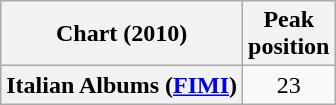<table class="wikitable sortable plainrowheaders" style="text-align:center">
<tr>
<th>Chart (2010)</th>
<th>Peak<br>position</th>
</tr>
<tr>
<th scope="row">Italian Albums (<a href='#'>FIMI</a>)</th>
<td>23</td>
</tr>
</table>
